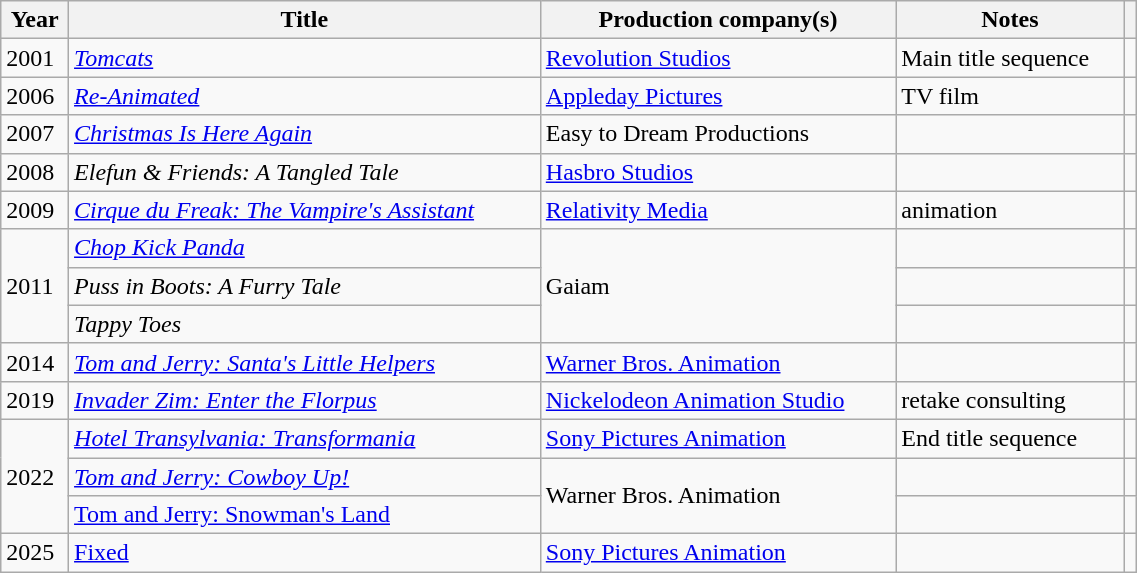<table class="wikitable sortable" style="width:60%;">
<tr>
<th>Year</th>
<th>Title</th>
<th>Production company(s)</th>
<th>Notes</th>
<th></th>
</tr>
<tr>
<td>2001</td>
<td><em><a href='#'>Tomcats</a></em></td>
<td><a href='#'>Revolution Studios</a></td>
<td>Main title sequence</td>
<td></td>
</tr>
<tr>
<td>2006</td>
<td><em><a href='#'>Re-Animated</a></em></td>
<td><a href='#'>Appleday Pictures</a></td>
<td>TV film</td>
<td></td>
</tr>
<tr>
<td>2007</td>
<td><em><a href='#'>Christmas Is Here Again</a></em></td>
<td>Easy to Dream Productions</td>
<td></td>
<td></td>
</tr>
<tr>
<td>2008</td>
<td><em>Elefun & Friends: A Tangled Tale</em></td>
<td><a href='#'>Hasbro Studios</a></td>
<td></td>
<td></td>
</tr>
<tr>
<td>2009</td>
<td><em><a href='#'>Cirque du Freak: The Vampire's Assistant</a></em></td>
<td><a href='#'>Relativity Media</a></td>
<td>animation</td>
<td></td>
</tr>
<tr>
<td rowspan="3">2011</td>
<td><em><a href='#'>Chop Kick Panda</a></em></td>
<td rowspan="3">Gaiam</td>
<td></td>
<td></td>
</tr>
<tr>
<td><em>Puss in Boots: A Furry Tale</em></td>
<td></td>
<td></td>
</tr>
<tr>
<td><em>Tappy Toes</em></td>
<td></td>
<td></td>
</tr>
<tr>
<td>2014</td>
<td><em><a href='#'>Tom and Jerry: Santa's Little Helpers</a></em></td>
<td><a href='#'>Warner Bros. Animation</a></td>
<td></td>
<td></td>
</tr>
<tr>
<td>2019</td>
<td><em><a href='#'>Invader Zim: Enter the Florpus</a></em></td>
<td><a href='#'>Nickelodeon Animation Studio</a></td>
<td>retake consulting</td>
<td></td>
</tr>
<tr>
<td rowspan="3">2022</td>
<td><em><a href='#'>Hotel Transylvania: Transformania</a></em></td>
<td><a href='#'>Sony Pictures Animation</a></td>
<td>End title sequence</td>
<td></td>
</tr>
<tr>
<td><em><a href='#'>Tom and Jerry: Cowboy Up!</a></td>
<td rowspan="2">Warner Bros. Animation</td>
<td></td>
<td></td>
</tr>
<tr>
<td></em><a href='#'>Tom and Jerry: Snowman's Land</a><em></td>
<td></td>
<td></td>
</tr>
<tr>
<td>2025</td>
<td></em><a href='#'>Fixed</a><em></td>
<td><a href='#'>Sony Pictures Animation</a></td>
<td></td>
<td></td>
</tr>
</table>
